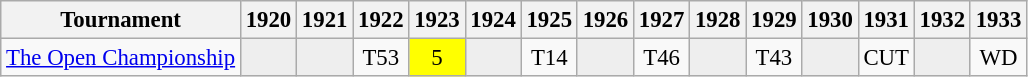<table class="wikitable" style="font-size:95%;text-align:center;">
<tr>
<th>Tournament</th>
<th>1920</th>
<th>1921</th>
<th>1922</th>
<th>1923</th>
<th>1924</th>
<th>1925</th>
<th>1926</th>
<th>1927</th>
<th>1928</th>
<th>1929</th>
<th>1930</th>
<th>1931</th>
<th>1932</th>
<th>1933</th>
</tr>
<tr>
<td align=left><a href='#'>The Open Championship</a></td>
<td style="background:#eeeeee;"></td>
<td style="background:#eeeeee;"></td>
<td>T53</td>
<td style="background:yellow;">5</td>
<td style="background:#eeeeee;"></td>
<td>T14</td>
<td style="background:#eeeeee;"></td>
<td>T46</td>
<td style="background:#eeeeee;"></td>
<td>T43</td>
<td style="background:#eeeeee;"></td>
<td>CUT</td>
<td style="background:#eeeeee;"></td>
<td>WD</td>
</tr>
</table>
